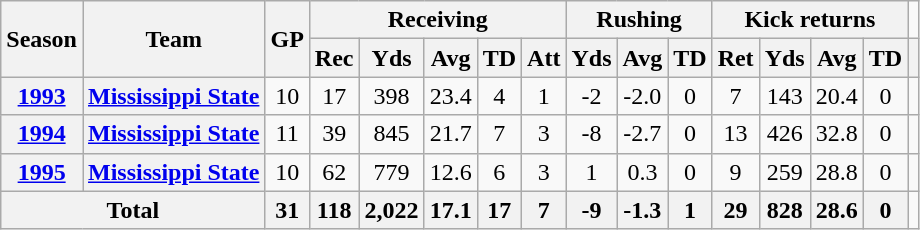<table class="wikitable" style="text-align:center;">
<tr>
<th rowspan="2">Season</th>
<th rowspan="2">Team</th>
<th rowspan="2">GP</th>
<th colspan="5">Receiving</th>
<th colspan="3">Rushing</th>
<th colspan="4">Kick returns</th>
</tr>
<tr>
<th>Rec</th>
<th>Yds</th>
<th>Avg</th>
<th>TD</th>
<th>Att</th>
<th>Yds</th>
<th>Avg</th>
<th>TD</th>
<th>Ret</th>
<th>Yds</th>
<th>Avg</th>
<th>TD</th>
<th></th>
</tr>
<tr>
<th><a href='#'>1993</a></th>
<th><a href='#'>Mississippi State</a></th>
<td>10</td>
<td>17</td>
<td>398</td>
<td>23.4</td>
<td>4</td>
<td>1</td>
<td>-2</td>
<td>-2.0</td>
<td>0</td>
<td>7</td>
<td>143</td>
<td>20.4</td>
<td>0</td>
<td></td>
</tr>
<tr>
<th><a href='#'>1994</a></th>
<th><a href='#'>Mississippi State</a></th>
<td>11</td>
<td>39</td>
<td>845</td>
<td>21.7</td>
<td>7</td>
<td>3</td>
<td>-8</td>
<td>-2.7</td>
<td>0</td>
<td>13</td>
<td>426</td>
<td>32.8</td>
<td>0</td>
<td></td>
</tr>
<tr>
<th><a href='#'>1995</a></th>
<th><a href='#'>Mississippi State</a></th>
<td>10</td>
<td>62</td>
<td>779</td>
<td>12.6</td>
<td>6</td>
<td>3</td>
<td>1</td>
<td>0.3</td>
<td>0</td>
<td>9</td>
<td>259</td>
<td>28.8</td>
<td>0</td>
<td></td>
</tr>
<tr>
<th colspan="2">Total</th>
<th>31</th>
<th>118</th>
<th>2,022</th>
<th>17.1</th>
<th>17</th>
<th>7</th>
<th>-9</th>
<th>-1.3</th>
<th>1</th>
<th>29</th>
<th>828</th>
<th>28.6</th>
<th>0</th>
</tr>
</table>
